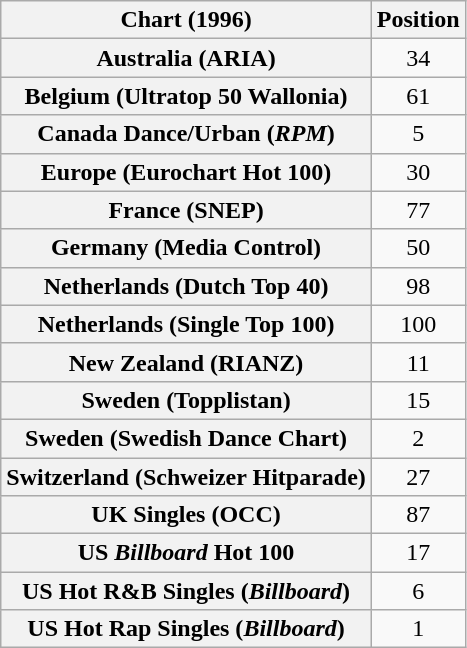<table class="wikitable sortable plainrowheaders" style="text-align:center">
<tr>
<th>Chart (1996)</th>
<th>Position</th>
</tr>
<tr>
<th scope="row">Australia (ARIA)</th>
<td>34</td>
</tr>
<tr>
<th scope="row">Belgium (Ultratop 50 Wallonia)</th>
<td>61</td>
</tr>
<tr>
<th scope="row">Canada Dance/Urban (<em>RPM</em>)</th>
<td>5</td>
</tr>
<tr>
<th scope="row">Europe (Eurochart Hot 100)</th>
<td>30</td>
</tr>
<tr>
<th scope="row">France (SNEP)</th>
<td>77</td>
</tr>
<tr>
<th scope="row">Germany (Media Control)</th>
<td>50</td>
</tr>
<tr>
<th scope="row">Netherlands (Dutch Top 40)</th>
<td>98</td>
</tr>
<tr>
<th scope="row">Netherlands (Single Top 100)</th>
<td>100</td>
</tr>
<tr>
<th scope="row">New Zealand (RIANZ)</th>
<td>11</td>
</tr>
<tr>
<th scope="row">Sweden (Topplistan)</th>
<td>15</td>
</tr>
<tr>
<th scope="row">Sweden (Swedish Dance Chart)</th>
<td>2</td>
</tr>
<tr>
<th scope="row">Switzerland (Schweizer Hitparade)</th>
<td>27</td>
</tr>
<tr>
<th scope="row">UK Singles (OCC)</th>
<td>87</td>
</tr>
<tr>
<th scope="row">US <em>Billboard</em> Hot 100</th>
<td>17</td>
</tr>
<tr>
<th scope="row">US Hot R&B Singles (<em>Billboard</em>)</th>
<td>6</td>
</tr>
<tr>
<th scope="row">US Hot Rap Singles (<em>Billboard</em>)</th>
<td>1</td>
</tr>
</table>
